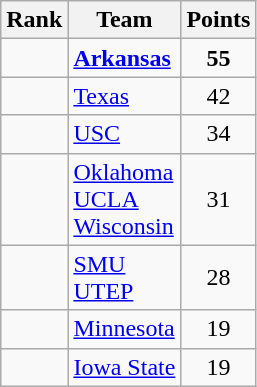<table class="wikitable sortable" style="text-align:center">
<tr>
<th>Rank</th>
<th>Team</th>
<th>Points</th>
</tr>
<tr>
<td></td>
<td align="left"><strong><a href='#'>Arkansas</a></strong></td>
<td><strong>55</strong></td>
</tr>
<tr>
<td></td>
<td align="left"><a href='#'>Texas</a></td>
<td>42</td>
</tr>
<tr>
<td></td>
<td align="left"><a href='#'>USC</a></td>
<td>34</td>
</tr>
<tr>
<td></td>
<td align="left"><a href='#'>Oklahoma</a><br> <a href='#'>UCLA</a><br><a href='#'>Wisconsin</a></td>
<td>31</td>
</tr>
<tr>
<td></td>
<td align="left"><a href='#'>SMU</a><br><a href='#'>UTEP</a></td>
<td>28</td>
</tr>
<tr>
<td></td>
<td align="left"><a href='#'>Minnesota</a></td>
<td>19</td>
</tr>
<tr>
<td></td>
<td align="left"><a href='#'>Iowa State</a></td>
<td>19</td>
</tr>
</table>
